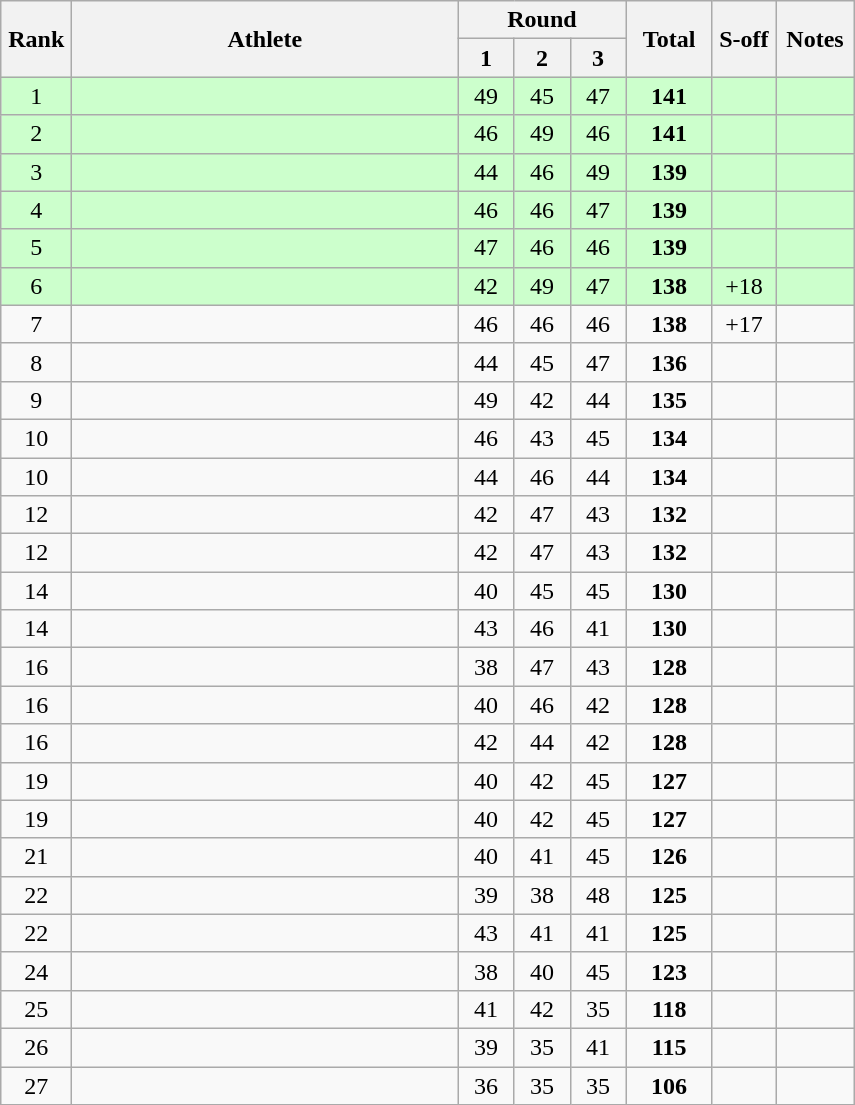<table class="wikitable" style="text-align:center">
<tr>
<th rowspan=2 width=40>Rank</th>
<th rowspan=2 width=250>Athlete</th>
<th colspan=3>Round</th>
<th rowspan=2 width=50>Total</th>
<th rowspan=2 width=35>S-off</th>
<th rowspan=2 width=45>Notes</th>
</tr>
<tr>
<th width=30>1</th>
<th width=30>2</th>
<th width=30>3</th>
</tr>
<tr bgcolor=ccffcc>
<td>1</td>
<td align=left></td>
<td>49</td>
<td>45</td>
<td>47</td>
<td><strong>141</strong></td>
<td></td>
<td></td>
</tr>
<tr bgcolor=ccffcc>
<td>2</td>
<td align=left></td>
<td>46</td>
<td>49</td>
<td>46</td>
<td><strong>141</strong></td>
<td></td>
<td></td>
</tr>
<tr bgcolor=ccffcc>
<td>3</td>
<td align=left></td>
<td>44</td>
<td>46</td>
<td>49</td>
<td><strong>139</strong></td>
<td></td>
<td></td>
</tr>
<tr bgcolor=ccffcc>
<td>4</td>
<td align=left></td>
<td>46</td>
<td>46</td>
<td>47</td>
<td><strong>139</strong></td>
<td></td>
<td></td>
</tr>
<tr bgcolor=ccffcc>
<td>5</td>
<td align=left></td>
<td>47</td>
<td>46</td>
<td>46</td>
<td><strong>139</strong></td>
<td></td>
<td></td>
</tr>
<tr bgcolor=ccffcc>
<td>6</td>
<td align=left></td>
<td>42</td>
<td>49</td>
<td>47</td>
<td><strong>138</strong></td>
<td>+18</td>
<td></td>
</tr>
<tr>
<td>7</td>
<td align=left></td>
<td>46</td>
<td>46</td>
<td>46</td>
<td><strong>138</strong></td>
<td>+17</td>
<td></td>
</tr>
<tr>
<td>8</td>
<td align=left></td>
<td>44</td>
<td>45</td>
<td>47</td>
<td><strong>136</strong></td>
<td></td>
<td></td>
</tr>
<tr>
<td>9</td>
<td align=left></td>
<td>49</td>
<td>42</td>
<td>44</td>
<td><strong>135</strong></td>
<td></td>
<td></td>
</tr>
<tr>
<td>10</td>
<td align=left></td>
<td>46</td>
<td>43</td>
<td>45</td>
<td><strong>134</strong></td>
<td></td>
<td></td>
</tr>
<tr>
<td>10</td>
<td align=left></td>
<td>44</td>
<td>46</td>
<td>44</td>
<td><strong>134</strong></td>
<td></td>
<td></td>
</tr>
<tr>
<td>12</td>
<td align=left></td>
<td>42</td>
<td>47</td>
<td>43</td>
<td><strong>132</strong></td>
<td></td>
<td></td>
</tr>
<tr>
<td>12</td>
<td align=left></td>
<td>42</td>
<td>47</td>
<td>43</td>
<td><strong>132</strong></td>
<td></td>
<td></td>
</tr>
<tr>
<td>14</td>
<td align=left></td>
<td>40</td>
<td>45</td>
<td>45</td>
<td><strong>130</strong></td>
<td></td>
<td></td>
</tr>
<tr>
<td>14</td>
<td align=left></td>
<td>43</td>
<td>46</td>
<td>41</td>
<td><strong>130</strong></td>
<td></td>
<td></td>
</tr>
<tr>
<td>16</td>
<td align=left></td>
<td>38</td>
<td>47</td>
<td>43</td>
<td><strong>128</strong></td>
<td></td>
<td></td>
</tr>
<tr>
<td>16</td>
<td align=left></td>
<td>40</td>
<td>46</td>
<td>42</td>
<td><strong>128</strong></td>
<td></td>
<td></td>
</tr>
<tr>
<td>16</td>
<td align=left></td>
<td>42</td>
<td>44</td>
<td>42</td>
<td><strong>128</strong></td>
<td></td>
<td></td>
</tr>
<tr>
<td>19</td>
<td align=left></td>
<td>40</td>
<td>42</td>
<td>45</td>
<td><strong>127</strong></td>
<td></td>
<td></td>
</tr>
<tr>
<td>19</td>
<td align=left></td>
<td>40</td>
<td>42</td>
<td>45</td>
<td><strong>127</strong></td>
<td></td>
<td></td>
</tr>
<tr>
<td>21</td>
<td align=left></td>
<td>40</td>
<td>41</td>
<td>45</td>
<td><strong>126</strong></td>
<td></td>
<td></td>
</tr>
<tr>
<td>22</td>
<td align=left></td>
<td>39</td>
<td>38</td>
<td>48</td>
<td><strong>125</strong></td>
<td></td>
<td></td>
</tr>
<tr>
<td>22</td>
<td align=left></td>
<td>43</td>
<td>41</td>
<td>41</td>
<td><strong>125</strong></td>
<td></td>
<td></td>
</tr>
<tr>
<td>24</td>
<td align=left></td>
<td>38</td>
<td>40</td>
<td>45</td>
<td><strong>123</strong></td>
<td></td>
<td></td>
</tr>
<tr>
<td>25</td>
<td align=left></td>
<td>41</td>
<td>42</td>
<td>35</td>
<td><strong>118</strong></td>
<td></td>
<td></td>
</tr>
<tr>
<td>26</td>
<td align=left></td>
<td>39</td>
<td>35</td>
<td>41</td>
<td><strong>115</strong></td>
<td></td>
<td></td>
</tr>
<tr>
<td>27</td>
<td align=left></td>
<td>36</td>
<td>35</td>
<td>35</td>
<td><strong>106</strong></td>
<td></td>
<td></td>
</tr>
</table>
